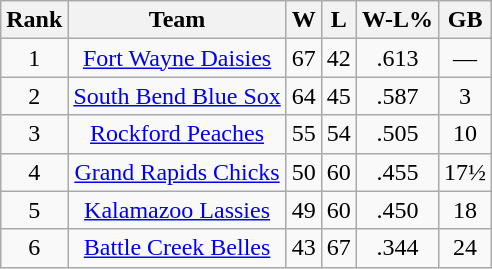<table class="wikitable" style="text-align:center;">
<tr>
<th>Rank</th>
<th>Team</th>
<th>W</th>
<th>L</th>
<th>W-L%</th>
<th>GB</th>
</tr>
<tr>
<td>1</td>
<td><a href='#'>Fort Wayne Daisies</a></td>
<td>67</td>
<td>42</td>
<td>.613</td>
<td>—</td>
</tr>
<tr>
<td>2</td>
<td><a href='#'>South Bend Blue Sox</a></td>
<td>64</td>
<td>45</td>
<td>.587</td>
<td>3</td>
</tr>
<tr>
<td>3</td>
<td><a href='#'>Rockford Peaches</a></td>
<td>55</td>
<td>54</td>
<td>.505</td>
<td>10</td>
</tr>
<tr>
<td>4</td>
<td><a href='#'>Grand Rapids Chicks</a></td>
<td>50</td>
<td>60</td>
<td>.455</td>
<td>17½</td>
</tr>
<tr>
<td>5</td>
<td><a href='#'>Kalamazoo Lassies</a></td>
<td>49</td>
<td>60</td>
<td>.450</td>
<td>18</td>
</tr>
<tr>
<td>6</td>
<td><a href='#'>Battle Creek Belles</a></td>
<td>43</td>
<td>67</td>
<td>.344</td>
<td>24</td>
</tr>
</table>
